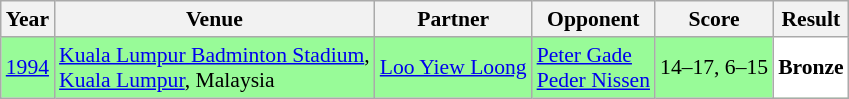<table class="sortable wikitable" style="font-size: 90%;">
<tr>
<th>Year</th>
<th>Venue</th>
<th>Partner</th>
<th>Opponent</th>
<th>Score</th>
<th>Result</th>
</tr>
<tr style="background:#98FB98">
<td align="center"><a href='#'>1994</a></td>
<td align="left"><a href='#'>Kuala Lumpur Badminton Stadium</a>,<br><a href='#'>Kuala Lumpur</a>, Malaysia</td>
<td align="left"> <a href='#'>Loo Yiew Loong</a></td>
<td align="left"> <a href='#'>Peter Gade</a><br> <a href='#'>Peder Nissen</a></td>
<td align="left">14–17, 6–15</td>
<td style="text-align:left; background:white"> <strong>Bronze</strong></td>
</tr>
</table>
